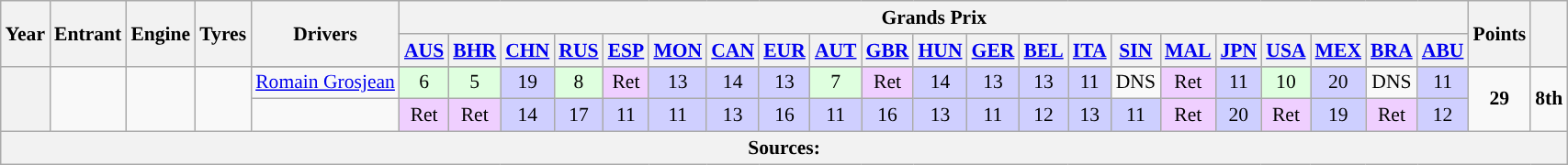<table class="wikitable" style="text-align:center; font-size:90%">
<tr>
<th rowspan="2">Year</th>
<th rowspan="2">Entrant</th>
<th rowspan="2">Engine</th>
<th rowspan="2">Tyres</th>
<th rowspan="2">Drivers</th>
<th colspan="21">Grands Prix</th>
<th rowspan="2">Points</th>
<th rowspan="2"></th>
</tr>
<tr>
<th><a href='#'>AUS</a></th>
<th><a href='#'>BHR</a></th>
<th><a href='#'>CHN</a></th>
<th><a href='#'>RUS</a></th>
<th><a href='#'>ESP</a></th>
<th><a href='#'>MON</a></th>
<th><a href='#'>CAN</a></th>
<th><a href='#'>EUR</a></th>
<th><a href='#'>AUT</a></th>
<th><a href='#'>GBR</a></th>
<th><a href='#'>HUN</a></th>
<th><a href='#'>GER</a></th>
<th><a href='#'>BEL</a></th>
<th><a href='#'>ITA</a></th>
<th><a href='#'>SIN</a></th>
<th><a href='#'>MAL</a></th>
<th><a href='#'>JPN</a></th>
<th><a href='#'>USA</a></th>
<th><a href='#'>MEX</a></th>
<th><a href='#'>BRA</a></th>
<th><a href='#'>ABU</a></th>
</tr>
<tr>
<th rowspan=3></th>
<td rowspan=3></td>
<td rowspan=3></td>
<td rowspan=3></td>
</tr>
<tr>
<td align="center"><a href='#'>Romain Grosjean</a></td>
<td style="background-color:#DFFFDF">6</td>
<td style="background-color:#DFFFDF">5</td>
<td style="background-color:#CFCFFF">19</td>
<td style="background-color:#DFFFDF">8</td>
<td style="background-color:#efcfff">Ret</td>
<td style="background-color:#CFCFFF">13</td>
<td style="background-color:#CFCFFF">14</td>
<td style="background-color:#CFCFFF">13</td>
<td style="background-color:#DFFFDF">7</td>
<td style="background-color:#efcfff">Ret</td>
<td style="background-color:#CFCFFF">14</td>
<td style="background-color:#CFCFFF">13</td>
<td style="background-color:#CFCFFF">13</td>
<td style="background-color:#CFCFFF">11</td>
<td style="background-color:#ffffff'">DNS</td>
<td style="background-color:#efcfff">Ret</td>
<td style="background-color:#CFCFFF">11</td>
<td style="background-color:#DFFFDF">10</td>
<td style="background-color:#CFCFFF">20</td>
<td style="background-color:#ffffff'">DNS</td>
<td style="background-color:#CFCFFF">11</td>
<td rowspan="2" style="background-color:"><strong>29</strong></td>
<td rowspan="2" style="background-color:"><strong>8th</strong></td>
</tr>
<tr>
<td align="center"></td>
<td style="background-color:#efcfff">Ret</td>
<td style="background-color:#efcfff">Ret</td>
<td style="background-color:#CFCFFF">14</td>
<td style="background-color:#CFCFFF">17</td>
<td style="background-color:#CFCFFF">11</td>
<td style="background-color:#CFCFFF">11</td>
<td style="background-color:#CFCFFF">13</td>
<td style="background-color:#CFCFFF">16</td>
<td style="background-color:#CFCFFF">11</td>
<td style="background-color:#CFCFFF">16</td>
<td style="background-color:#CFCFFF">13</td>
<td style="background-color:#CFCFFF">11</td>
<td style="background-color:#CFCFFF">12</td>
<td style="background-color:#CDCFFF">13</td>
<td style="background-color:#CDCFFF">11</td>
<td style="background-color:#efcfff">Ret</td>
<td style="background-color:#CDCFFF">20</td>
<td style="background-color:#efcfff">Ret</td>
<td style="background-color:#CDCFFF">19</td>
<td style="background-color:#efcfff">Ret</td>
<td style="background-color:#CFCFFF">12</td>
</tr>
<tr>
<th colspan="28">Sources:</th>
</tr>
</table>
